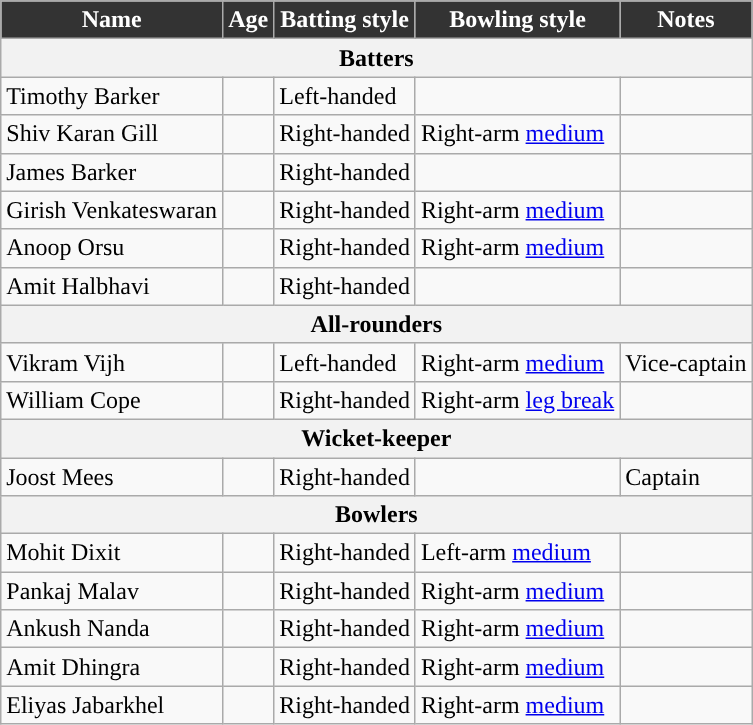<table class="wikitable">
<tr>
<th style="text-align:center; background:#333333; color:white;">Name</th>
<th style="text-align:center; background:#333333; color:white;">Age</th>
<th style="text-align:center; background:#333333; color:white;">Batting style</th>
<th style="text-align:center; background:#333333; color:white;">Bowling style</th>
<th style="text-align:center; background:#333333; color:white;">Notes</th>
</tr>
<tr>
<th colspan="5">Batters</th>
</tr>
<tr>
<td>Timothy Barker</td>
<td></td>
<td>Left-handed</td>
<td></td>
<td></td>
</tr>
<tr>
<td>Shiv Karan Gill</td>
<td></td>
<td>Right-handed</td>
<td>Right-arm <a href='#'>medium</a></td>
<td></td>
</tr>
<tr>
<td>James Barker</td>
<td></td>
<td>Right-handed</td>
<td></td>
<td></td>
</tr>
<tr>
<td>Girish Venkateswaran</td>
<td></td>
<td>Right-handed</td>
<td>Right-arm <a href='#'>medium</a></td>
<td></td>
</tr>
<tr>
<td>Anoop Orsu</td>
<td></td>
<td>Right-handed</td>
<td>Right-arm <a href='#'>medium</a></td>
<td></td>
</tr>
<tr>
<td>Amit Halbhavi</td>
<td></td>
<td>Right-handed</td>
<td></td>
<td></td>
</tr>
<tr>
<th colspan="5">All-rounders</th>
</tr>
<tr>
<td>Vikram Vijh</td>
<td></td>
<td>Left-handed</td>
<td>Right-arm <a href='#'>medium</a></td>
<td>Vice-captain</td>
</tr>
<tr>
<td>William Cope</td>
<td></td>
<td>Right-handed</td>
<td>Right-arm <a href='#'>leg break</a></td>
<td></td>
</tr>
<tr>
<th colspan="5">Wicket-keeper</th>
</tr>
<tr>
<td>Joost Mees</td>
<td></td>
<td>Right-handed</td>
<td></td>
<td>Captain</td>
</tr>
<tr>
<th colspan="5">Bowlers</th>
</tr>
<tr>
<td>Mohit Dixit</td>
<td></td>
<td>Right-handed</td>
<td>Left-arm <a href='#'>medium</a></td>
<td></td>
</tr>
<tr>
<td>Pankaj Malav</td>
<td></td>
<td>Right-handed</td>
<td>Right-arm <a href='#'>medium</a></td>
<td></td>
</tr>
<tr>
<td>Ankush Nanda</td>
<td></td>
<td>Right-handed</td>
<td>Right-arm <a href='#'>medium</a></td>
<td></td>
</tr>
<tr>
<td>Amit Dhingra</td>
<td></td>
<td>Right-handed</td>
<td>Right-arm <a href='#'>medium</a></td>
<td></td>
</tr>
<tr>
<td>Eliyas Jabarkhel</td>
<td></td>
<td>Right-handed</td>
<td>Right-arm <a href='#'>medium</a></td>
<td></td>
</tr>
</table>
